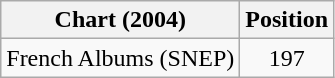<table class="wikitable">
<tr>
<th>Chart (2004)</th>
<th>Position</th>
</tr>
<tr>
<td>French Albums (SNEP)</td>
<td align="center">197</td>
</tr>
</table>
